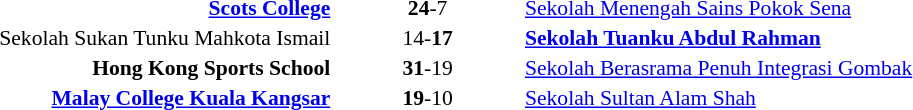<table style="width:100%;" cellspacing="1">
<tr>
<th width=15%></th>
<th width=25%></th>
<th width=10%></th>
<th width=25%></th>
</tr>
<tr style=font-size:90%>
<td align=right></td>
<td align=right> <strong><a href='#'>Scots College</a></strong></td>
<td align=center><strong>24</strong>-7</td>
<td> <a href='#'>Sekolah Menengah Sains Pokok Sena</a></td>
<td></td>
</tr>
<tr style=font-size:90%>
<td align=right></td>
<td align=right> Sekolah Sukan Tunku Mahkota Ismail</td>
<td align=center>14-<strong>17</strong></td>
<td> <strong><a href='#'>Sekolah Tuanku Abdul Rahman</a></strong></td>
<td></td>
</tr>
<tr style=font-size:90%>
<td align=right></td>
<td align=right> <strong> Hong Kong Sports School</strong></td>
<td align=center><strong>31</strong>-19</td>
<td> <a href='#'>Sekolah Berasrama Penuh Integrasi Gombak</a></td>
<td></td>
</tr>
<tr style=font-size:90%>
<td align=right></td>
<td align=right><strong> <a href='#'>Malay College Kuala Kangsar</a></strong></td>
<td align=center><strong>19</strong>-10</td>
<td> <a href='#'>Sekolah Sultan Alam Shah</a></td>
<td></td>
</tr>
</table>
